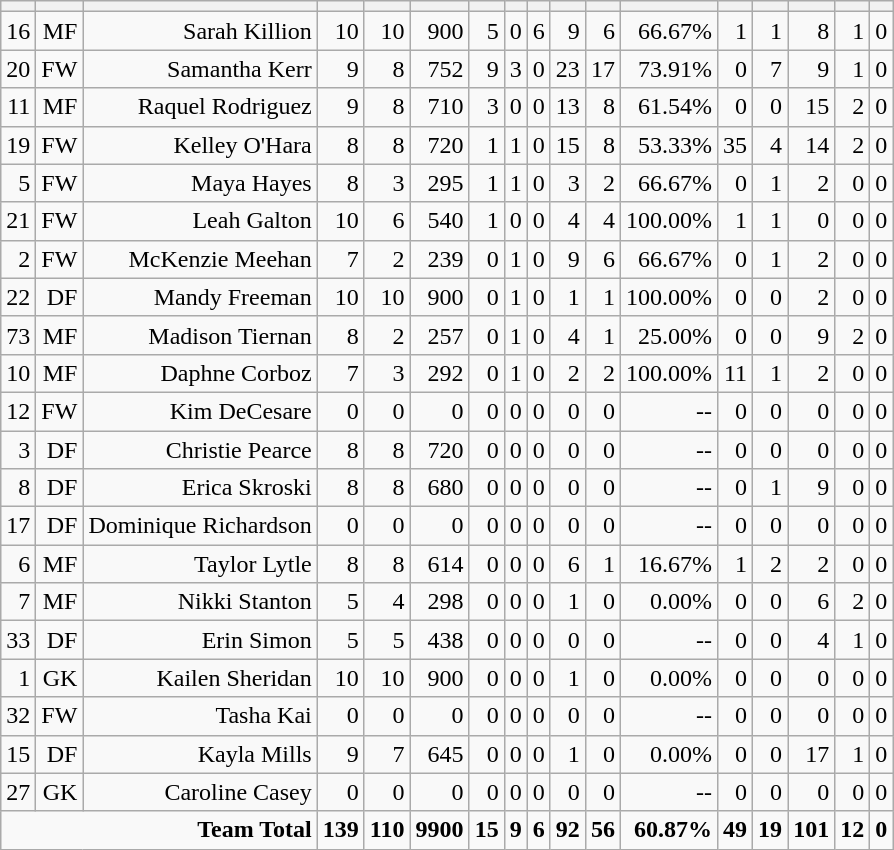<table class="wikitable sortable" style="text-align: right;">
<tr>
<th></th>
<th></th>
<th></th>
<th></th>
<th></th>
<th></th>
<th></th>
<th></th>
<th></th>
<th></th>
<th></th>
<th></th>
<th></th>
<th></th>
<th></th>
<th></th>
<th></th>
</tr>
<tr>
<td>16</td>
<td>MF</td>
<td>Sarah Killion</td>
<td>10</td>
<td>10</td>
<td>900</td>
<td>5</td>
<td>0</td>
<td>6</td>
<td>9</td>
<td>6</td>
<td>66.67%</td>
<td>1</td>
<td>1</td>
<td>8</td>
<td>1</td>
<td>0</td>
</tr>
<tr>
<td>20</td>
<td>FW</td>
<td>Samantha Kerr</td>
<td>9</td>
<td>8</td>
<td>752</td>
<td>9</td>
<td>3</td>
<td>0</td>
<td>23</td>
<td>17</td>
<td>73.91%</td>
<td>0</td>
<td>7</td>
<td>9</td>
<td>1</td>
<td>0</td>
</tr>
<tr>
<td>11</td>
<td>MF</td>
<td>Raquel Rodriguez</td>
<td>9</td>
<td>8</td>
<td>710</td>
<td>3</td>
<td>0</td>
<td>0</td>
<td>13</td>
<td>8</td>
<td>61.54%</td>
<td>0</td>
<td>0</td>
<td>15</td>
<td>2</td>
<td>0</td>
</tr>
<tr>
<td>19</td>
<td>FW</td>
<td>Kelley O'Hara</td>
<td>8</td>
<td>8</td>
<td>720</td>
<td>1</td>
<td>1</td>
<td>0</td>
<td>15</td>
<td>8</td>
<td>53.33%</td>
<td>35</td>
<td>4</td>
<td>14</td>
<td>2</td>
<td>0</td>
</tr>
<tr>
<td>5</td>
<td>FW</td>
<td>Maya Hayes</td>
<td>8</td>
<td>3</td>
<td>295</td>
<td>1</td>
<td>1</td>
<td>0</td>
<td>3</td>
<td>2</td>
<td>66.67%</td>
<td>0</td>
<td>1</td>
<td>2</td>
<td>0</td>
<td>0</td>
</tr>
<tr>
<td>21</td>
<td>FW</td>
<td>Leah Galton</td>
<td>10</td>
<td>6</td>
<td>540</td>
<td>1</td>
<td>0</td>
<td>0</td>
<td>4</td>
<td>4</td>
<td>100.00%</td>
<td>1</td>
<td>1</td>
<td>0</td>
<td>0</td>
<td>0</td>
</tr>
<tr>
<td>2</td>
<td>FW</td>
<td>McKenzie Meehan</td>
<td>7</td>
<td>2</td>
<td>239</td>
<td>0</td>
<td>1</td>
<td>0</td>
<td>9</td>
<td>6</td>
<td>66.67%</td>
<td>0</td>
<td>1</td>
<td>2</td>
<td>0</td>
<td>0</td>
</tr>
<tr>
<td>22</td>
<td>DF</td>
<td>Mandy Freeman</td>
<td>10</td>
<td>10</td>
<td>900</td>
<td>0</td>
<td>1</td>
<td>0</td>
<td>1</td>
<td>1</td>
<td>100.00%</td>
<td>0</td>
<td>0</td>
<td>2</td>
<td>0</td>
<td>0</td>
</tr>
<tr>
<td>73</td>
<td>MF</td>
<td>Madison Tiernan</td>
<td>8</td>
<td>2</td>
<td>257</td>
<td>0</td>
<td>1</td>
<td>0</td>
<td>4</td>
<td>1</td>
<td>25.00%</td>
<td>0</td>
<td>0</td>
<td>9</td>
<td>2</td>
<td>0</td>
</tr>
<tr>
<td>10</td>
<td>MF</td>
<td>Daphne Corboz</td>
<td>7</td>
<td>3</td>
<td>292</td>
<td>0</td>
<td>1</td>
<td>0</td>
<td>2</td>
<td>2</td>
<td>100.00%</td>
<td>11</td>
<td>1</td>
<td>2</td>
<td>0</td>
<td>0</td>
</tr>
<tr>
<td>12</td>
<td>FW</td>
<td>Kim DeCesare</td>
<td>0</td>
<td>0</td>
<td>0</td>
<td>0</td>
<td>0</td>
<td>0</td>
<td>0</td>
<td>0</td>
<td>--</td>
<td>0</td>
<td>0</td>
<td>0</td>
<td>0</td>
<td>0</td>
</tr>
<tr>
<td>3</td>
<td>DF</td>
<td>Christie Pearce</td>
<td>8</td>
<td>8</td>
<td>720</td>
<td>0</td>
<td>0</td>
<td>0</td>
<td>0</td>
<td>0</td>
<td>--</td>
<td>0</td>
<td>0</td>
<td>0</td>
<td>0</td>
<td>0</td>
</tr>
<tr>
<td>8</td>
<td>DF</td>
<td>Erica Skroski</td>
<td>8</td>
<td>8</td>
<td>680</td>
<td>0</td>
<td>0</td>
<td>0</td>
<td>0</td>
<td>0</td>
<td>--</td>
<td>0</td>
<td>1</td>
<td>9</td>
<td>0</td>
<td>0</td>
</tr>
<tr>
<td>17</td>
<td>DF</td>
<td>Dominique Richardson</td>
<td>0</td>
<td>0</td>
<td>0</td>
<td>0</td>
<td>0</td>
<td>0</td>
<td>0</td>
<td>0</td>
<td>--</td>
<td>0</td>
<td>0</td>
<td>0</td>
<td>0</td>
<td>0</td>
</tr>
<tr>
<td>6</td>
<td>MF</td>
<td>Taylor Lytle</td>
<td>8</td>
<td>8</td>
<td>614</td>
<td>0</td>
<td>0</td>
<td>0</td>
<td>6</td>
<td>1</td>
<td>16.67%</td>
<td>1</td>
<td>2</td>
<td>2</td>
<td>0</td>
<td>0</td>
</tr>
<tr>
<td>7</td>
<td>MF</td>
<td>Nikki Stanton</td>
<td>5</td>
<td>4</td>
<td>298</td>
<td>0</td>
<td>0</td>
<td>0</td>
<td>1</td>
<td>0</td>
<td>0.00%</td>
<td>0</td>
<td>0</td>
<td>6</td>
<td>2</td>
<td>0</td>
</tr>
<tr>
<td>33</td>
<td>DF</td>
<td>Erin Simon</td>
<td>5</td>
<td>5</td>
<td>438</td>
<td>0</td>
<td>0</td>
<td>0</td>
<td>0</td>
<td>0</td>
<td>--</td>
<td>0</td>
<td>0</td>
<td>4</td>
<td>1</td>
<td>0</td>
</tr>
<tr>
<td>1</td>
<td>GK</td>
<td>Kailen Sheridan</td>
<td>10</td>
<td>10</td>
<td>900</td>
<td>0</td>
<td>0</td>
<td>0</td>
<td>1</td>
<td>0</td>
<td>0.00%</td>
<td>0</td>
<td>0</td>
<td>0</td>
<td>0</td>
<td>0</td>
</tr>
<tr>
<td>32</td>
<td>FW</td>
<td>Tasha Kai</td>
<td>0</td>
<td>0</td>
<td>0</td>
<td>0</td>
<td>0</td>
<td>0</td>
<td>0</td>
<td>0</td>
<td>--</td>
<td>0</td>
<td>0</td>
<td>0</td>
<td>0</td>
<td>0</td>
</tr>
<tr>
<td>15</td>
<td>DF</td>
<td>Kayla Mills</td>
<td>9</td>
<td>7</td>
<td>645</td>
<td>0</td>
<td>0</td>
<td>0</td>
<td>1</td>
<td>0</td>
<td>0.00%</td>
<td>0</td>
<td>0</td>
<td>17</td>
<td>1</td>
<td>0</td>
</tr>
<tr>
<td>27</td>
<td>GK</td>
<td>Caroline Casey</td>
<td>0</td>
<td>0</td>
<td>0</td>
<td>0</td>
<td>0</td>
<td>0</td>
<td>0</td>
<td>0</td>
<td>--</td>
<td>0</td>
<td>0</td>
<td>0</td>
<td>0</td>
<td>0</td>
</tr>
<tr class=sortbottom style="font-weight:bold;">
<td colspan=3>Team Total</td>
<td>139</td>
<td>110</td>
<td>9900</td>
<td>15</td>
<td>9</td>
<td>6</td>
<td>92</td>
<td>56</td>
<td>60.87%</td>
<td>49</td>
<td>19</td>
<td>101</td>
<td>12</td>
<td>0</td>
</tr>
</table>
